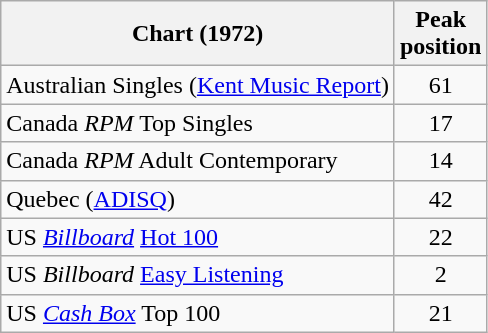<table class="wikitable sortable">
<tr>
<th>Chart (1972)</th>
<th scope="col">Peak<br>position</th>
</tr>
<tr>
<td align="left">Australian Singles (<a href='#'>Kent Music Report</a>)</td>
<td align="center">61</td>
</tr>
<tr>
<td>Canada <em>RPM</em> Top Singles</td>
<td style="text-align:center;">17</td>
</tr>
<tr>
<td>Canada <em>RPM</em> Adult Contemporary</td>
<td style="text-align:center;">14</td>
</tr>
<tr>
<td>Quebec (<a href='#'>ADISQ</a>)</td>
<td style="text-align:center;">42</td>
</tr>
<tr>
<td>US <em><a href='#'>Billboard</a></em> <a href='#'>Hot 100</a></td>
<td style="text-align:center;">22</td>
</tr>
<tr>
<td>US <em>Billboard</em> <a href='#'>Easy Listening</a></td>
<td style="text-align:center;">2</td>
</tr>
<tr>
<td>US <em><a href='#'>Cash Box</a></em> Top 100</td>
<td style="text-align:center;">21</td>
</tr>
</table>
